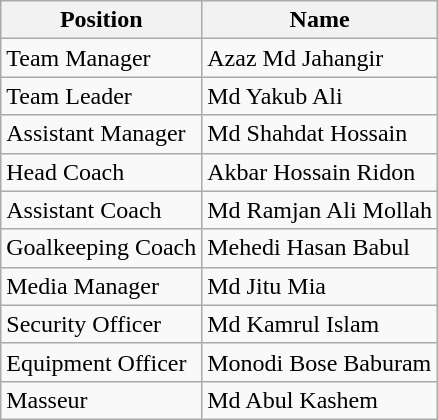<table class="wikitable">
<tr>
<th>Position</th>
<th>Name</th>
</tr>
<tr>
<td>Team Manager</td>
<td> Azaz Md Jahangir</td>
</tr>
<tr>
<td>Team Leader</td>
<td> Md Yakub Ali</td>
</tr>
<tr>
<td>Assistant Manager</td>
<td> Md Shahdat Hossain</td>
</tr>
<tr>
<td>Head Coach</td>
<td> Akbar Hossain Ridon</td>
</tr>
<tr>
<td>Assistant Coach</td>
<td> Md Ramjan Ali Mollah</td>
</tr>
<tr>
<td>Goalkeeping Coach</td>
<td> Mehedi Hasan Babul</td>
</tr>
<tr>
<td>Media Manager</td>
<td> Md Jitu Mia</td>
</tr>
<tr>
<td>Security Officer</td>
<td> Md Kamrul Islam</td>
</tr>
<tr>
<td>Equipment Officer</td>
<td> Monodi Bose Baburam</td>
</tr>
<tr>
<td>Masseur</td>
<td> Md Abul Kashem</td>
</tr>
</table>
